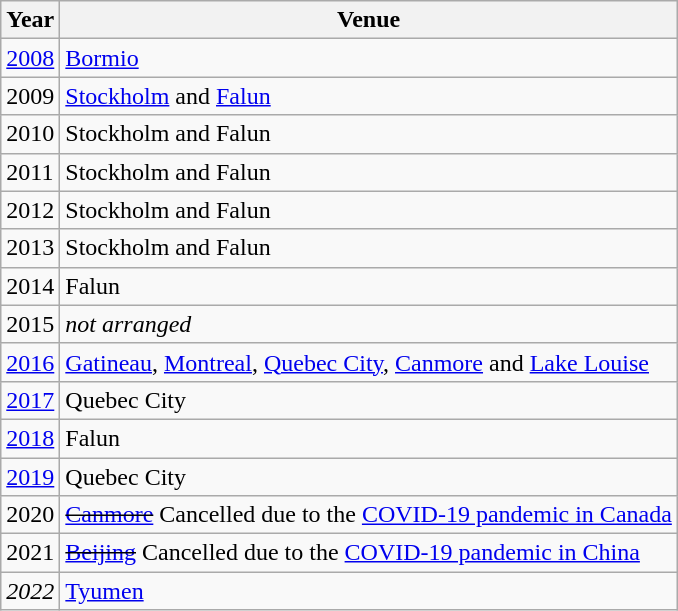<table class="wikitable" align=center;>
<tr>
<th>Year</th>
<th>Venue</th>
</tr>
<tr>
<td><a href='#'>2008</a></td>
<td align=left> <a href='#'>Bormio</a></td>
</tr>
<tr>
<td>2009</td>
<td align=left> <a href='#'>Stockholm</a> and <a href='#'>Falun</a></td>
</tr>
<tr>
<td>2010</td>
<td align=left> Stockholm and Falun</td>
</tr>
<tr>
<td>2011</td>
<td align=left> Stockholm and Falun</td>
</tr>
<tr>
<td>2012</td>
<td align=left> Stockholm and Falun</td>
</tr>
<tr>
<td>2013</td>
<td align=left> Stockholm and Falun</td>
</tr>
<tr>
<td>2014</td>
<td align=left> Falun</td>
</tr>
<tr>
<td>2015</td>
<td align=left><em>not arranged</em></td>
</tr>
<tr>
<td><a href='#'>2016</a></td>
<td align=left> <a href='#'>Gatineau</a>, <a href='#'>Montreal</a>, <a href='#'>Quebec City</a>, <a href='#'>Canmore</a> and <a href='#'>Lake Louise</a></td>
</tr>
<tr>
<td><a href='#'>2017</a></td>
<td align=left> Quebec City</td>
</tr>
<tr>
<td><a href='#'>2018</a></td>
<td align=left> Falun</td>
</tr>
<tr>
<td><a href='#'>2019</a></td>
<td align=left> Quebec City</td>
</tr>
<tr>
<td>2020</td>
<td align=left> <s><a href='#'>Canmore</a></s> Cancelled due to the <a href='#'>COVID-19 pandemic in Canada</a></td>
</tr>
<tr>
<td>2021</td>
<td align=left> <s><a href='#'>Beijing</a></s> Cancelled due to the <a href='#'>COVID-19 pandemic in China</a></td>
</tr>
<tr>
<td><em>2022</em></td>
<td align=left> <a href='#'>Tyumen</a></td>
</tr>
</table>
